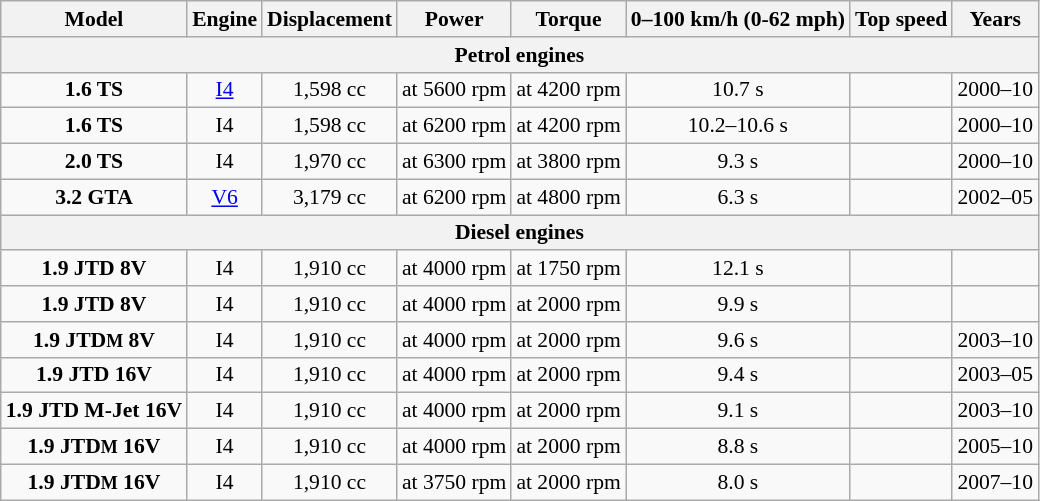<table class="wikitable" style="text-align:center; font-size:90%;">
<tr>
<th>Model</th>
<th>Engine</th>
<th>Displacement</th>
<th>Power</th>
<th>Torque</th>
<th>0–100 km/h (0-62 mph)</th>
<th>Top speed</th>
<th>Years</th>
</tr>
<tr>
<th colspan="8">Petrol engines</th>
</tr>
<tr>
<td><strong>1.6 TS</strong></td>
<td><a href='#'>I4</a></td>
<td>1,598 cc</td>
<td> at 5600 rpm</td>
<td> at 4200 rpm</td>
<td>10.7 s</td>
<td></td>
<td>2000–10</td>
</tr>
<tr>
<td><strong>1.6 TS</strong></td>
<td>I4</td>
<td>1,598 cc</td>
<td> at 6200 rpm</td>
<td> at 4200 rpm</td>
<td>10.2–10.6 s</td>
<td></td>
<td>2000–10</td>
</tr>
<tr>
<td><strong>2.0 TS</strong></td>
<td>I4</td>
<td>1,970 cc</td>
<td> at 6300 rpm</td>
<td> at 3800 rpm</td>
<td>9.3 s</td>
<td></td>
<td>2000–10</td>
</tr>
<tr>
<td><strong>3.2 GTA</strong></td>
<td><a href='#'>V6</a></td>
<td>3,179 cc</td>
<td> at 6200 rpm</td>
<td> at 4800 rpm</td>
<td>6.3 s</td>
<td></td>
<td>2002–05</td>
</tr>
<tr>
<th colspan="8">Diesel engines</th>
</tr>
<tr>
<td><strong>1.9 JTD 8V</strong></td>
<td>I4</td>
<td>1,910 cc</td>
<td> at 4000 rpm</td>
<td> at 1750 rpm</td>
<td>12.1 s</td>
<td></td>
<td></td>
</tr>
<tr>
<td><strong>1.9 JTD 8V</strong></td>
<td>I4</td>
<td>1,910 cc</td>
<td> at 4000 rpm</td>
<td> at 2000 rpm</td>
<td>9.9 s</td>
<td></td>
<td></td>
</tr>
<tr>
<td><strong>1.9 JTD<small>M</small> 8V</strong></td>
<td>I4</td>
<td>1,910 cc</td>
<td> at 4000 rpm</td>
<td> at 2000 rpm</td>
<td>9.6 s</td>
<td></td>
<td>2003–10</td>
</tr>
<tr>
<td><strong>1.9 JTD 16V</strong></td>
<td>I4</td>
<td>1,910 cc</td>
<td> at 4000 rpm</td>
<td> at 2000 rpm</td>
<td>9.4 s</td>
<td></td>
<td>2003–05</td>
</tr>
<tr>
<td><strong>1.9 JTD M-Jet 16V</strong></td>
<td>I4</td>
<td>1,910 cc</td>
<td> at 4000 rpm</td>
<td> at 2000 rpm</td>
<td>9.1 s</td>
<td></td>
<td>2003–10</td>
</tr>
<tr>
<td><strong>1.9 JTD<small>M</small> 16V</strong></td>
<td>I4</td>
<td>1,910 cc</td>
<td> at 4000 rpm</td>
<td> at 2000 rpm</td>
<td>8.8 s</td>
<td></td>
<td>2005–10</td>
</tr>
<tr>
<td><strong>1.9 JTD<small>M</small> 16V</strong></td>
<td>I4</td>
<td>1,910 cc</td>
<td> at 3750 rpm</td>
<td> at 2000 rpm</td>
<td>8.0 s</td>
<td></td>
<td>2007–10</td>
</tr>
</table>
